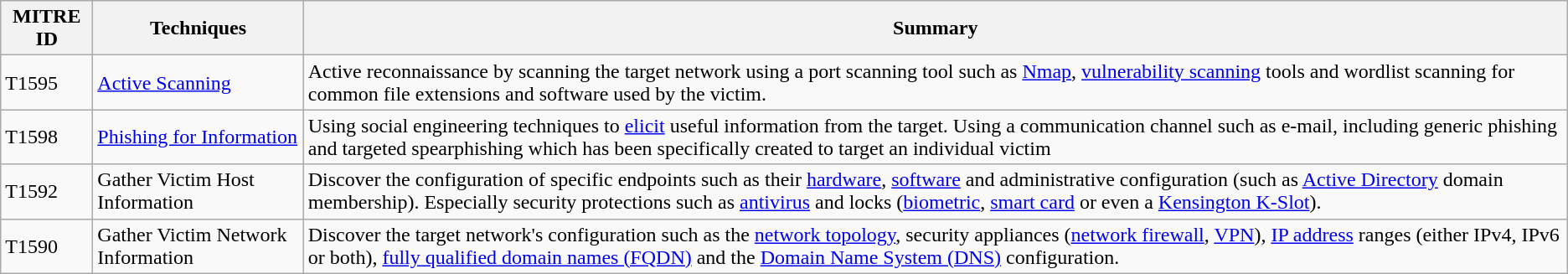<table class="wikitable sortable">
<tr>
<th>MITRE ID</th>
<th>Techniques</th>
<th>Summary</th>
</tr>
<tr>
<td>T1595</td>
<td><a href='#'>Active Scanning</a></td>
<td>Active reconnaissance by scanning the target network using a port scanning tool such as <a href='#'>Nmap</a>, <a href='#'>vulnerability scanning</a> tools and wordlist scanning for common file extensions and software used by the victim.</td>
</tr>
<tr>
<td>T1598</td>
<td><a href='#'>Phishing for Information</a></td>
<td>Using social engineering techniques to <a href='#'>elicit</a> useful information from the target. Using a communication channel such as e-mail, including generic phishing and targeted spearphishing which has been specifically created to target an individual victim</td>
</tr>
<tr>
<td>T1592</td>
<td>Gather Victim Host Information</td>
<td>Discover the configuration of specific endpoints such as their <a href='#'>hardware</a>, <a href='#'>software</a> and administrative configuration (such as <a href='#'>Active Directory</a> domain membership). Especially security protections such as <a href='#'>antivirus</a> and locks (<a href='#'>biometric</a>, <a href='#'>smart card</a> or even a <a href='#'>Kensington K-Slot</a>).</td>
</tr>
<tr>
<td>T1590</td>
<td>Gather Victim Network Information</td>
<td>Discover the target network's configuration such as the <a href='#'>network topology</a>, security appliances (<a href='#'>network firewall</a>, <a href='#'>VPN</a>), <a href='#'>IP address</a> ranges (either IPv4, IPv6 or both), <a href='#'>fully qualified domain names (FQDN)</a> and the <a href='#'>Domain Name System (DNS)</a> configuration.</td>
</tr>
</table>
